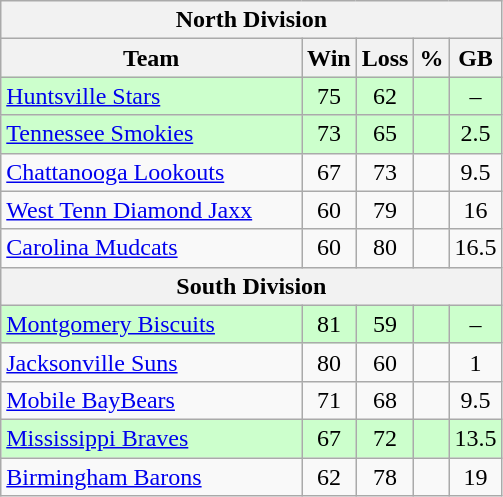<table class="wikitable">
<tr>
<th colspan="5">North Division</th>
</tr>
<tr>
<th width="60%">Team</th>
<th>Win</th>
<th>Loss</th>
<th>%</th>
<th>GB</th>
</tr>
<tr align=center bgcolor=ccffcc>
<td align=left><a href='#'>Huntsville Stars</a></td>
<td>75</td>
<td>62</td>
<td></td>
<td>–</td>
</tr>
<tr align=center bgcolor=ccffcc>
<td align=left><a href='#'>Tennessee Smokies</a></td>
<td>73</td>
<td>65</td>
<td></td>
<td>2.5</td>
</tr>
<tr align=center>
<td align=left><a href='#'>Chattanooga Lookouts</a></td>
<td>67</td>
<td>73</td>
<td></td>
<td>9.5</td>
</tr>
<tr align=center>
<td align=left><a href='#'>West Tenn Diamond Jaxx</a></td>
<td>60</td>
<td>79</td>
<td></td>
<td>16</td>
</tr>
<tr align=center>
<td align=left><a href='#'>Carolina Mudcats</a></td>
<td>60</td>
<td>80</td>
<td></td>
<td>16.5</td>
</tr>
<tr>
<th colspan="5">South Division</th>
</tr>
<tr align=center bgcolor=ccffcc>
<td align=left><a href='#'>Montgomery Biscuits</a></td>
<td>81</td>
<td>59</td>
<td></td>
<td>–</td>
</tr>
<tr align=center>
<td align=left><a href='#'>Jacksonville Suns</a></td>
<td>80</td>
<td>60</td>
<td></td>
<td>1</td>
</tr>
<tr align=center>
<td align=left><a href='#'>Mobile BayBears</a></td>
<td>71</td>
<td>68</td>
<td></td>
<td>9.5</td>
</tr>
<tr align=center bgcolor=ccffcc>
<td align=left><a href='#'>Mississippi Braves</a></td>
<td>67</td>
<td>72</td>
<td></td>
<td>13.5</td>
</tr>
<tr align=center>
<td align=left><a href='#'>Birmingham Barons</a></td>
<td>62</td>
<td>78</td>
<td></td>
<td>19</td>
</tr>
</table>
